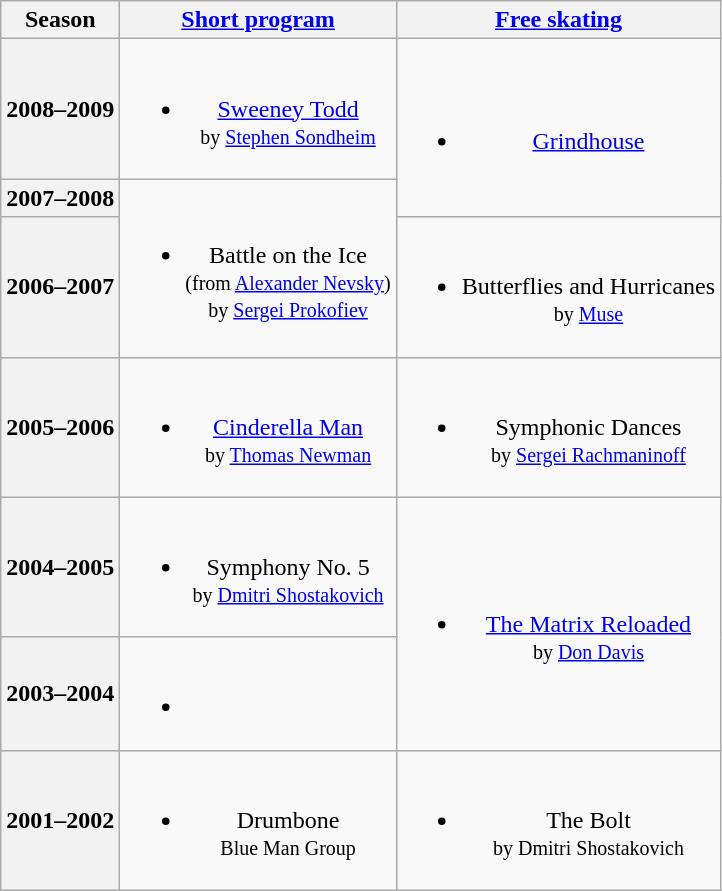<table class=wikitable style=text-align:center>
<tr>
<th>Season</th>
<th><a href='#'>Short program</a></th>
<th><a href='#'>Free skating</a></th>
</tr>
<tr>
<th>2008–2009 <br> </th>
<td><br><ul><li><a href='#'>Sweeney Todd</a> <br><small> by <a href='#'>Stephen Sondheim</a> </small></li></ul></td>
<td rowspan=2><br><ul><li><a href='#'>Grindhouse</a></li></ul></td>
</tr>
<tr>
<th>2007–2008 <br> </th>
<td rowspan=2><br><ul><li>Battle on the Ice <br><small> (from <a href='#'>Alexander Nevsky</a>) <br> by <a href='#'>Sergei Prokofiev</a> </small></li></ul></td>
</tr>
<tr>
<th>2006–2007 <br> </th>
<td><br><ul><li>Butterflies and Hurricanes <br><small> by <a href='#'>Muse</a> </small></li></ul></td>
</tr>
<tr>
<th>2005–2006 <br> </th>
<td><br><ul><li><a href='#'>Cinderella Man</a> <br><small> by <a href='#'>Thomas Newman</a> </small></li></ul></td>
<td><br><ul><li>Symphonic Dances <br><small> by <a href='#'>Sergei Rachmaninoff</a> </small></li></ul></td>
</tr>
<tr>
<th>2004–2005 <br> </th>
<td><br><ul><li>Symphony No. 5 <br><small> by <a href='#'>Dmitri Shostakovich</a> </small></li></ul></td>
<td rowspan=2><br><ul><li><a href='#'>The Matrix Reloaded</a> <br><small> by <a href='#'>Don Davis</a> </small></li></ul></td>
</tr>
<tr>
<th>2003–2004 <br> </th>
<td><br><ul><li></li></ul></td>
</tr>
<tr>
<th>2001–2002 <br> </th>
<td><br><ul><li>Drumbone <br><small> Blue Man Group </small></li></ul></td>
<td><br><ul><li>The Bolt <br><small> by Dmitri Shostakovich </small></li></ul></td>
</tr>
</table>
